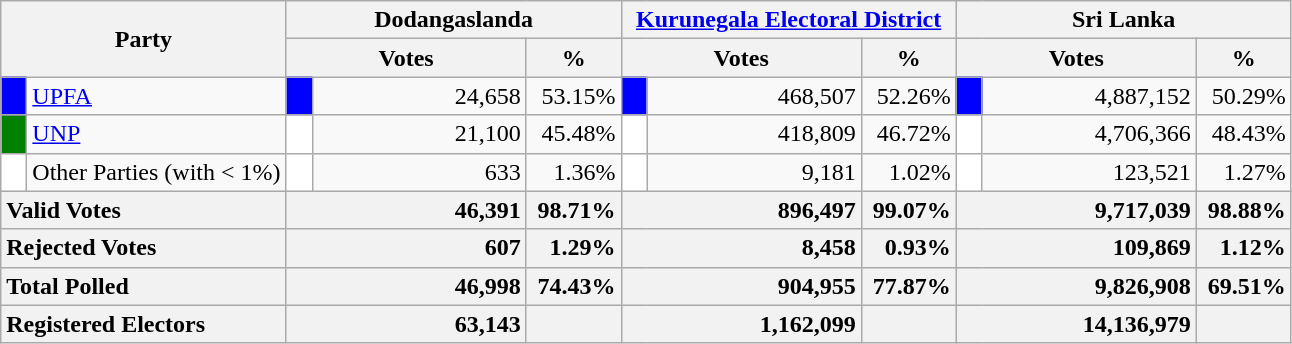<table class="wikitable">
<tr>
<th colspan="2" width="144px"rowspan="2">Party</th>
<th colspan="3" width="216px">Dodangaslanda</th>
<th colspan="3" width="216px"><a href='#'>Kurunegala Electoral District</a></th>
<th colspan="3" width="216px">Sri Lanka</th>
</tr>
<tr>
<th colspan="2" width="144px">Votes</th>
<th>%</th>
<th colspan="2" width="144px">Votes</th>
<th>%</th>
<th colspan="2" width="144px">Votes</th>
<th>%</th>
</tr>
<tr>
<td style="background-color:blue;" width="10px"></td>
<td style="text-align:left;"><a href='#'>UPFA</a></td>
<td style="background-color:blue;" width="10px"></td>
<td style="text-align:right;">24,658</td>
<td style="text-align:right;">53.15%</td>
<td style="background-color:blue;" width="10px"></td>
<td style="text-align:right;">468,507</td>
<td style="text-align:right;">52.26%</td>
<td style="background-color:blue;" width="10px"></td>
<td style="text-align:right;">4,887,152</td>
<td style="text-align:right;">50.29%</td>
</tr>
<tr>
<td style="background-color:green;" width="10px"></td>
<td style="text-align:left;"><a href='#'>UNP</a></td>
<td style="background-color:white;" width="10px"></td>
<td style="text-align:right;">21,100</td>
<td style="text-align:right;">45.48%</td>
<td style="background-color:white;" width="10px"></td>
<td style="text-align:right;">418,809</td>
<td style="text-align:right;">46.72%</td>
<td style="background-color:white;" width="10px"></td>
<td style="text-align:right;">4,706,366</td>
<td style="text-align:right;">48.43%</td>
</tr>
<tr>
<td style="background-color:white;" width="10px"></td>
<td style="text-align:left;">Other Parties (with < 1%)</td>
<td style="background-color:white;" width="10px"></td>
<td style="text-align:right;">633</td>
<td style="text-align:right;">1.36%</td>
<td style="background-color:white;" width="10px"></td>
<td style="text-align:right;">9,181</td>
<td style="text-align:right;">1.02%</td>
<td style="background-color:white;" width="10px"></td>
<td style="text-align:right;">123,521</td>
<td style="text-align:right;">1.27%</td>
</tr>
<tr>
<th colspan="2" width="144px"style="text-align:left;">Valid Votes</th>
<th style="text-align:right;"colspan="2" width="144px">46,391</th>
<th style="text-align:right;">98.71%</th>
<th style="text-align:right;"colspan="2" width="144px">896,497</th>
<th style="text-align:right;">99.07%</th>
<th style="text-align:right;"colspan="2" width="144px">9,717,039</th>
<th style="text-align:right;">98.88%</th>
</tr>
<tr>
<th colspan="2" width="144px"style="text-align:left;">Rejected Votes</th>
<th style="text-align:right;"colspan="2" width="144px">607</th>
<th style="text-align:right;">1.29%</th>
<th style="text-align:right;"colspan="2" width="144px">8,458</th>
<th style="text-align:right;">0.93%</th>
<th style="text-align:right;"colspan="2" width="144px">109,869</th>
<th style="text-align:right;">1.12%</th>
</tr>
<tr>
<th colspan="2" width="144px"style="text-align:left;">Total Polled</th>
<th style="text-align:right;"colspan="2" width="144px">46,998</th>
<th style="text-align:right;">74.43%</th>
<th style="text-align:right;"colspan="2" width="144px">904,955</th>
<th style="text-align:right;">77.87%</th>
<th style="text-align:right;"colspan="2" width="144px">9,826,908</th>
<th style="text-align:right;">69.51%</th>
</tr>
<tr>
<th colspan="2" width="144px"style="text-align:left;">Registered Electors</th>
<th style="text-align:right;"colspan="2" width="144px">63,143</th>
<th></th>
<th style="text-align:right;"colspan="2" width="144px">1,162,099</th>
<th></th>
<th style="text-align:right;"colspan="2" width="144px">14,136,979</th>
<th></th>
</tr>
</table>
